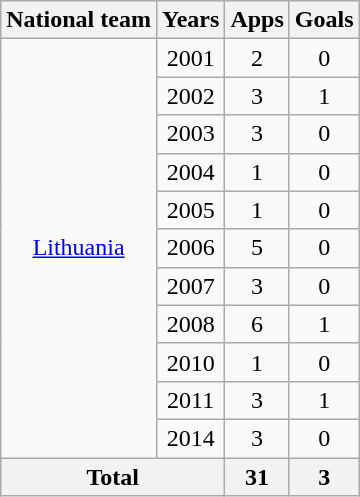<table class="wikitable" style="text-align:center;">
<tr>
<th>National team</th>
<th>Years</th>
<th>Apps</th>
<th>Goals</th>
</tr>
<tr>
<td rowspan=11><a href='#'>Lithuania</a></td>
<td>2001</td>
<td>2</td>
<td>0</td>
</tr>
<tr>
<td>2002</td>
<td>3</td>
<td>1</td>
</tr>
<tr>
<td>2003</td>
<td>3</td>
<td>0</td>
</tr>
<tr>
<td>2004</td>
<td>1</td>
<td>0</td>
</tr>
<tr>
<td>2005</td>
<td>1</td>
<td>0</td>
</tr>
<tr>
<td>2006</td>
<td>5</td>
<td>0</td>
</tr>
<tr>
<td>2007</td>
<td>3</td>
<td>0</td>
</tr>
<tr>
<td>2008</td>
<td>6</td>
<td>1</td>
</tr>
<tr>
<td>2010</td>
<td>1</td>
<td>0</td>
</tr>
<tr>
<td>2011</td>
<td>3</td>
<td>1</td>
</tr>
<tr>
<td>2014</td>
<td>3</td>
<td>0</td>
</tr>
<tr>
<th colspan=2>Total</th>
<th>31</th>
<th>3</th>
</tr>
</table>
